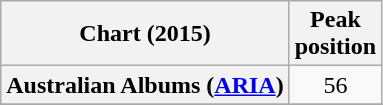<table class="wikitable sortable plainrowheaders" style="text-align:center">
<tr>
<th scope="col">Chart (2015)</th>
<th scope="col">Peak<br> position</th>
</tr>
<tr>
<th scope="row">Australian Albums (<a href='#'>ARIA</a>)</th>
<td>56</td>
</tr>
<tr>
</tr>
<tr>
</tr>
<tr>
</tr>
</table>
